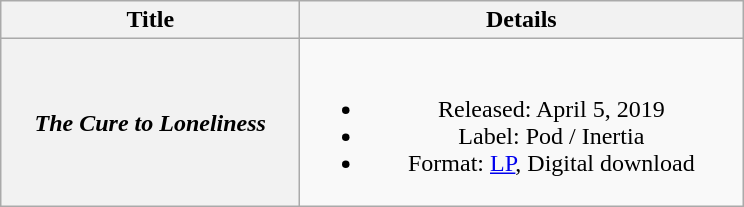<table class="wikitable plainrowheaders" border="1" style="text-align:center;">
<tr>
<th scope="col" style="width:12em;">Title</th>
<th scope="col" style="width:18em;">Details</th>
</tr>
<tr>
<th scope="row"><em>The Cure to Loneliness</em></th>
<td><br><ul><li>Released: April 5, 2019</li><li>Label: Pod / Inertia</li><li>Format: <a href='#'>LP</a>, Digital download</li></ul></td>
</tr>
</table>
